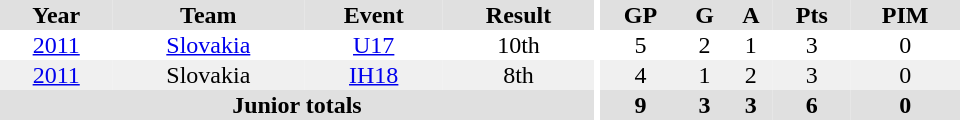<table border="0" cellpadding="1" cellspacing="0" ID="Table3" style="text-align:center; width:40em">
<tr ALIGN="center" bgcolor="#e0e0e0">
<th>Year</th>
<th>Team</th>
<th>Event</th>
<th>Result</th>
<th rowspan="99" bgcolor="#ffffff"></th>
<th>GP</th>
<th>G</th>
<th>A</th>
<th>Pts</th>
<th>PIM</th>
</tr>
<tr>
<td><a href='#'>2011</a></td>
<td><a href='#'>Slovakia</a></td>
<td><a href='#'>U17</a></td>
<td>10th</td>
<td>5</td>
<td>2</td>
<td>1</td>
<td>3</td>
<td>0</td>
</tr>
<tr bgcolor="#f0f0f0">
<td><a href='#'>2011</a></td>
<td>Slovakia</td>
<td><a href='#'>IH18</a></td>
<td>8th</td>
<td>4</td>
<td>1</td>
<td>2</td>
<td>3</td>
<td>0</td>
</tr>
<tr bgcolor="#e0e0e0">
<th colspan="4">Junior totals</th>
<th>9</th>
<th>3</th>
<th>3</th>
<th>6</th>
<th>0</th>
</tr>
</table>
